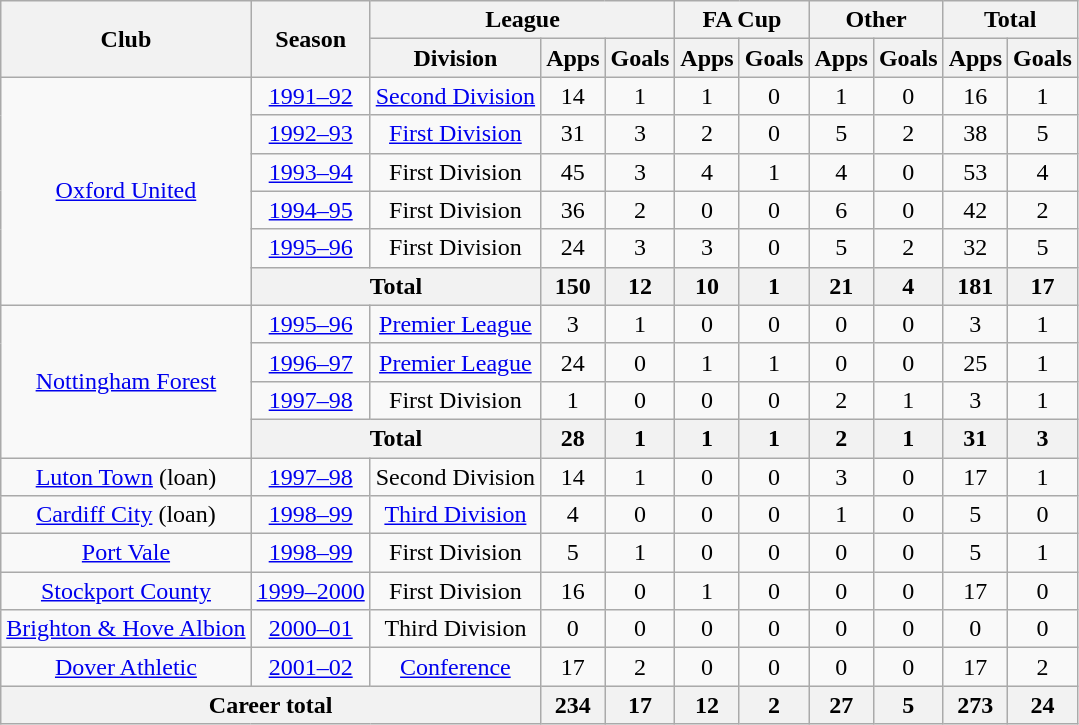<table class="wikitable" style="text-align: center;">
<tr>
<th rowspan="2">Club</th>
<th rowspan="2">Season</th>
<th colspan="3">League</th>
<th colspan="2">FA Cup</th>
<th colspan="2">Other</th>
<th colspan="2">Total</th>
</tr>
<tr>
<th>Division</th>
<th>Apps</th>
<th>Goals</th>
<th>Apps</th>
<th>Goals</th>
<th>Apps</th>
<th>Goals</th>
<th>Apps</th>
<th>Goals</th>
</tr>
<tr>
<td rowspan="6"><a href='#'>Oxford United</a></td>
<td><a href='#'>1991–92</a></td>
<td><a href='#'>Second Division</a></td>
<td>14</td>
<td>1</td>
<td>1</td>
<td>0</td>
<td>1</td>
<td>0</td>
<td>16</td>
<td>1</td>
</tr>
<tr>
<td><a href='#'>1992–93</a></td>
<td><a href='#'>First Division</a></td>
<td>31</td>
<td>3</td>
<td>2</td>
<td>0</td>
<td>5</td>
<td>2</td>
<td>38</td>
<td>5</td>
</tr>
<tr>
<td><a href='#'>1993–94</a></td>
<td>First Division</td>
<td>45</td>
<td>3</td>
<td>4</td>
<td>1</td>
<td>4</td>
<td>0</td>
<td>53</td>
<td>4</td>
</tr>
<tr>
<td><a href='#'>1994–95</a></td>
<td>First Division</td>
<td>36</td>
<td>2</td>
<td>0</td>
<td>0</td>
<td>6</td>
<td>0</td>
<td>42</td>
<td>2</td>
</tr>
<tr>
<td><a href='#'>1995–96</a></td>
<td>First Division</td>
<td>24</td>
<td>3</td>
<td>3</td>
<td>0</td>
<td>5</td>
<td>2</td>
<td>32</td>
<td>5</td>
</tr>
<tr>
<th colspan="2">Total</th>
<th>150</th>
<th>12</th>
<th>10</th>
<th>1</th>
<th>21</th>
<th>4</th>
<th>181</th>
<th>17</th>
</tr>
<tr>
<td rowspan="4"><a href='#'>Nottingham Forest</a></td>
<td><a href='#'>1995–96</a></td>
<td><a href='#'>Premier League</a></td>
<td>3</td>
<td>1</td>
<td>0</td>
<td>0</td>
<td>0</td>
<td>0</td>
<td>3</td>
<td>1</td>
</tr>
<tr>
<td><a href='#'>1996–97</a></td>
<td><a href='#'>Premier League</a></td>
<td>24</td>
<td>0</td>
<td>1</td>
<td>1</td>
<td>0</td>
<td>0</td>
<td>25</td>
<td>1</td>
</tr>
<tr>
<td><a href='#'>1997–98</a></td>
<td>First Division</td>
<td>1</td>
<td>0</td>
<td>0</td>
<td>0</td>
<td>2</td>
<td>1</td>
<td>3</td>
<td>1</td>
</tr>
<tr>
<th colspan="2">Total</th>
<th>28</th>
<th>1</th>
<th>1</th>
<th>1</th>
<th>2</th>
<th>1</th>
<th>31</th>
<th>3</th>
</tr>
<tr>
<td><a href='#'>Luton Town</a> (loan)</td>
<td><a href='#'>1997–98</a></td>
<td>Second Division</td>
<td>14</td>
<td>1</td>
<td>0</td>
<td>0</td>
<td>3</td>
<td>0</td>
<td>17</td>
<td>1</td>
</tr>
<tr>
<td><a href='#'>Cardiff City</a> (loan)</td>
<td><a href='#'>1998–99</a></td>
<td><a href='#'>Third Division</a></td>
<td>4</td>
<td>0</td>
<td>0</td>
<td>0</td>
<td>1</td>
<td>0</td>
<td>5</td>
<td>0</td>
</tr>
<tr>
<td><a href='#'>Port Vale</a></td>
<td><a href='#'>1998–99</a></td>
<td>First Division</td>
<td>5</td>
<td>1</td>
<td>0</td>
<td>0</td>
<td>0</td>
<td>0</td>
<td>5</td>
<td>1</td>
</tr>
<tr>
<td><a href='#'>Stockport County</a></td>
<td><a href='#'>1999–2000</a></td>
<td>First Division</td>
<td>16</td>
<td>0</td>
<td>1</td>
<td>0</td>
<td>0</td>
<td>0</td>
<td>17</td>
<td>0</td>
</tr>
<tr>
<td><a href='#'>Brighton & Hove Albion</a></td>
<td><a href='#'>2000–01</a></td>
<td>Third Division</td>
<td>0</td>
<td>0</td>
<td>0</td>
<td>0</td>
<td>0</td>
<td>0</td>
<td>0</td>
<td>0</td>
</tr>
<tr>
<td><a href='#'>Dover Athletic</a></td>
<td><a href='#'>2001–02</a></td>
<td><a href='#'>Conference</a></td>
<td>17</td>
<td>2</td>
<td>0</td>
<td>0</td>
<td>0</td>
<td>0</td>
<td>17</td>
<td>2</td>
</tr>
<tr>
<th colspan="3">Career total</th>
<th>234</th>
<th>17</th>
<th>12</th>
<th>2</th>
<th>27</th>
<th>5</th>
<th>273</th>
<th>24</th>
</tr>
</table>
